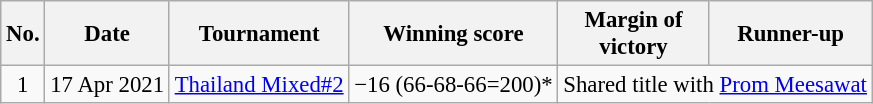<table class="wikitable" style="font-size:95%;">
<tr>
<th>No.</th>
<th>Date</th>
<th>Tournament</th>
<th>Winning score</th>
<th>Margin of<br>victory</th>
<th>Runner-up</th>
</tr>
<tr>
<td align=center>1</td>
<td align=right>17 Apr 2021</td>
<td><a href='#'>Thailand Mixed#2</a></td>
<td>−16 (66-68-66=200)*</td>
<td colspan=2>Shared title with  <a href='#'>Prom Meesawat</a></td>
</tr>
</table>
